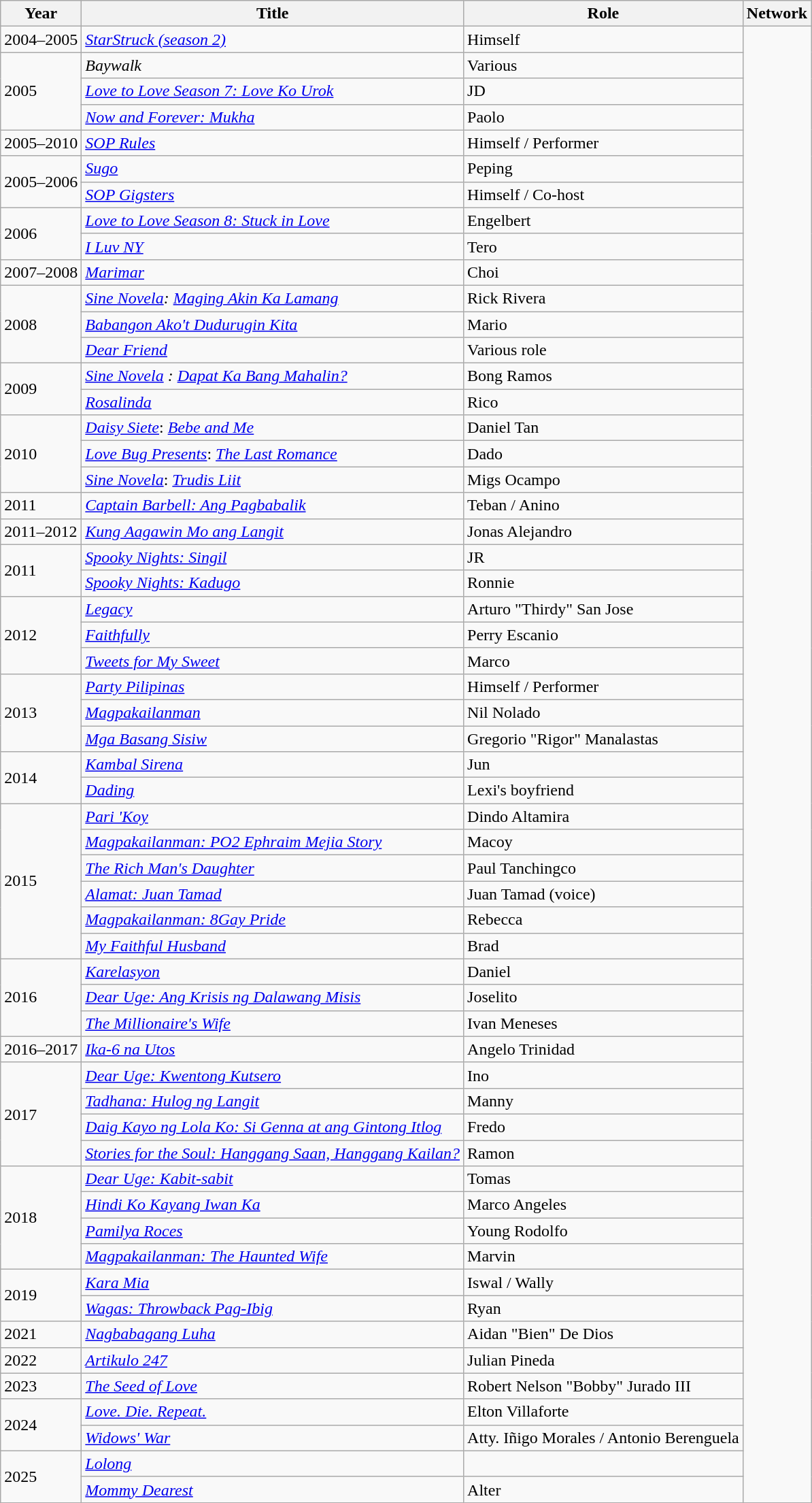<table class="wikitable">
<tr>
<th>Year</th>
<th>Title</th>
<th>Role</th>
<th>Network</th>
</tr>
<tr>
<td>2004–2005</td>
<td><em><a href='#'>StarStruck (season 2)</a></em></td>
<td>Himself</td>
<td rowspan="57"></td>
</tr>
<tr>
<td rowspan=3>2005</td>
<td><em>Baywalk</em></td>
<td>Various</td>
</tr>
<tr>
<td><em><a href='#'>Love to Love Season 7: Love Ko Urok</a></em></td>
<td>JD</td>
</tr>
<tr>
<td><em><a href='#'>Now and Forever: Mukha</a></em></td>
<td>Paolo</td>
</tr>
<tr>
<td>2005–2010</td>
<td><em><a href='#'>SOP Rules</a></em></td>
<td>Himself / Performer</td>
</tr>
<tr>
<td rowspan=2>2005–2006</td>
<td><em><a href='#'>Sugo</a></em></td>
<td>Peping</td>
</tr>
<tr>
<td><em><a href='#'>SOP Gigsters</a></em></td>
<td>Himself / Co-host</td>
</tr>
<tr>
<td rowspan="2">2006</td>
<td><em><a href='#'>Love to Love Season 8: Stuck in Love</a></em></td>
<td>Engelbert</td>
</tr>
<tr>
<td><em><a href='#'>I Luv NY</a></em></td>
<td>Tero</td>
</tr>
<tr>
<td>2007–2008</td>
<td><em><a href='#'>Marimar</a></em></td>
<td>Choi</td>
</tr>
<tr>
<td rowspan="3">2008</td>
<td><em><a href='#'>Sine Novela</a>: <a href='#'>Maging Akin Ka Lamang</a></em></td>
<td>Rick Rivera</td>
</tr>
<tr>
<td><em><a href='#'>Babangon Ako't Dudurugin Kita</a></em></td>
<td>Mario</td>
</tr>
<tr>
<td><em><a href='#'>Dear Friend</a></em></td>
<td>Various role</td>
</tr>
<tr>
<td rowspan="2">2009</td>
<td><em><a href='#'>Sine Novela</a> : <a href='#'>Dapat Ka Bang Mahalin?</a></em></td>
<td>Bong Ramos</td>
</tr>
<tr>
<td><em><a href='#'>Rosalinda</a></em></td>
<td>Rico</td>
</tr>
<tr>
<td rowspan="3">2010</td>
<td><em><a href='#'>Daisy Siete</a></em>: <em><a href='#'>Bebe and Me</a></em></td>
<td>Daniel Tan</td>
</tr>
<tr>
<td><em><a href='#'>Love Bug Presents</a></em>: <em><a href='#'>The Last Romance</a></em></td>
<td>Dado</td>
</tr>
<tr>
<td><em><a href='#'>Sine Novela</a></em>: <em><a href='#'>Trudis Liit</a></em></td>
<td>Migs Ocampo</td>
</tr>
<tr>
<td>2011</td>
<td><em><a href='#'>Captain Barbell: Ang Pagbabalik</a></em></td>
<td>Teban / Anino</td>
</tr>
<tr>
<td>2011–2012</td>
<td><em><a href='#'>Kung Aagawin Mo ang Langit</a></em></td>
<td>Jonas Alejandro</td>
</tr>
<tr>
<td rowspan="2">2011</td>
<td><em><a href='#'>Spooky Nights: Singil</a></em></td>
<td>JR</td>
</tr>
<tr>
<td><em><a href='#'>Spooky Nights: Kadugo</a></em></td>
<td>Ronnie</td>
</tr>
<tr>
<td rowspan="3">2012</td>
<td><em><a href='#'>Legacy</a></em></td>
<td>Arturo "Thirdy" San Jose</td>
</tr>
<tr>
<td><em><a href='#'>Faithfully</a></em></td>
<td>Perry Escanio</td>
</tr>
<tr>
<td><em><a href='#'>Tweets for My Sweet</a></em></td>
<td>Marco</td>
</tr>
<tr>
<td rowspan="3">2013</td>
<td><em><a href='#'>Party Pilipinas</a></em></td>
<td>Himself / Performer</td>
</tr>
<tr>
<td><em><a href='#'>Magpakailanman</a></em></td>
<td>Nil Nolado</td>
</tr>
<tr>
<td><em><a href='#'>Mga Basang Sisiw</a></em></td>
<td>Gregorio "Rigor" Manalastas</td>
</tr>
<tr>
<td rowspan="2">2014</td>
<td><em><a href='#'>Kambal Sirena</a></em></td>
<td>Jun</td>
</tr>
<tr>
<td><em><a href='#'>Dading</a></em></td>
<td>Lexi's boyfriend</td>
</tr>
<tr>
<td rowspan="6">2015</td>
<td><em><a href='#'>Pari 'Koy</a></em></td>
<td>Dindo Altamira</td>
</tr>
<tr>
<td><em><a href='#'>Magpakailanman: PO2 Ephraim Mejia Story</a></em></td>
<td>Macoy</td>
</tr>
<tr>
<td><em><a href='#'>The Rich Man's Daughter</a></em></td>
<td>Paul Tanchingco</td>
</tr>
<tr>
<td><em><a href='#'>Alamat: Juan Tamad</a></em></td>
<td>Juan Tamad (voice)</td>
</tr>
<tr>
<td><em><a href='#'>Magpakailanman: 8Gay Pride</a></em></td>
<td>Rebecca</td>
</tr>
<tr>
<td><em><a href='#'>My Faithful Husband</a></em></td>
<td>Brad</td>
</tr>
<tr>
<td rowspan=3>2016</td>
<td><em><a href='#'>Karelasyon</a></em></td>
<td>Daniel</td>
</tr>
<tr>
<td><em><a href='#'>Dear Uge: Ang Krisis ng Dalawang Misis</a></em></td>
<td>Joselito</td>
</tr>
<tr>
<td><em><a href='#'>The Millionaire's Wife</a></em></td>
<td>Ivan Meneses</td>
</tr>
<tr>
<td>2016–2017</td>
<td><em><a href='#'>Ika-6 na Utos</a></em></td>
<td>Angelo Trinidad</td>
</tr>
<tr>
<td rowspan=4>2017</td>
<td><em><a href='#'>Dear Uge: Kwentong Kutsero</a></em></td>
<td>Ino</td>
</tr>
<tr>
<td><em><a href='#'>Tadhana: Hulog ng Langit</a></em></td>
<td>Manny</td>
</tr>
<tr>
<td><em><a href='#'>Daig Kayo ng Lola Ko: Si Genna at ang Gintong Itlog</a></em></td>
<td>Fredo</td>
</tr>
<tr>
<td><em><a href='#'>Stories for the Soul: Hanggang Saan, Hanggang Kailan?</a></em></td>
<td>Ramon</td>
</tr>
<tr>
<td rowspan=4>2018</td>
<td><em><a href='#'>Dear Uge: Kabit-sabit</a></em></td>
<td>Tomas</td>
</tr>
<tr>
<td><em><a href='#'>Hindi Ko Kayang Iwan Ka</a></em></td>
<td>Marco Angeles</td>
</tr>
<tr>
<td><em><a href='#'>Pamilya Roces</a></em></td>
<td>Young Rodolfo</td>
</tr>
<tr>
<td><em><a href='#'> Magpakailanman: The Haunted Wife</a></em></td>
<td>Marvin</td>
</tr>
<tr>
<td rowspan=2>2019</td>
<td><em><a href='#'>Kara Mia</a></em></td>
<td>Iswal / Wally</td>
</tr>
<tr>
<td><em><a href='#'>Wagas: Throwback Pag-Ibig</a></em></td>
<td>Ryan</td>
</tr>
<tr>
<td>2021</td>
<td><em><a href='#'>Nagbabagang Luha</a></em></td>
<td>Aidan "Bien" De Dios</td>
</tr>
<tr>
<td>2022</td>
<td><em><a href='#'>Artikulo 247</a></em></td>
<td>Julian Pineda</td>
</tr>
<tr>
<td>2023</td>
<td><em><a href='#'>The Seed of Love</a></em></td>
<td>Robert Nelson "Bobby" Jurado III</td>
</tr>
<tr>
<td rowspan=2>2024</td>
<td><em><a href='#'>Love. Die. Repeat.</a></em></td>
<td>Elton Villaforte</td>
</tr>
<tr>
<td><em><a href='#'>Widows' War</a></em></td>
<td>Atty. Iñigo Morales / Antonio Berenguela</td>
</tr>
<tr>
<td rowspan=2>2025</td>
<td><em><a href='#'>Lolong</a></em></td>
<td></td>
</tr>
<tr>
<td><em><a href='#'>Mommy Dearest</a></em></td>
<td>Alter</td>
</tr>
</table>
